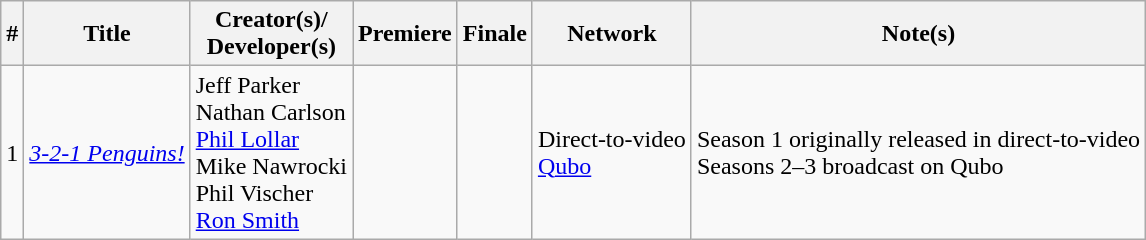<table class="wikitable sortable">
<tr>
<th>#</th>
<th>Title</th>
<th>Creator(s)/<br>Developer(s)</th>
<th>Premiere</th>
<th>Finale</th>
<th>Network</th>
<th>Note(s)</th>
</tr>
<tr>
<td>1</td>
<td><em><a href='#'>3-2-1 Penguins!</a></em></td>
<td>Jeff Parker<br>Nathan Carlson<br><a href='#'>Phil Lollar</a><br>Mike Nawrocki<br>Phil Vischer<br><a href='#'>Ron Smith</a></td>
<td></td>
<td></td>
<td>Direct-to-video<br><a href='#'>Qubo</a></td>
<td>Season 1 originally released in direct-to-video<br>Seasons 2–3 broadcast on Qubo</td>
</tr>
</table>
